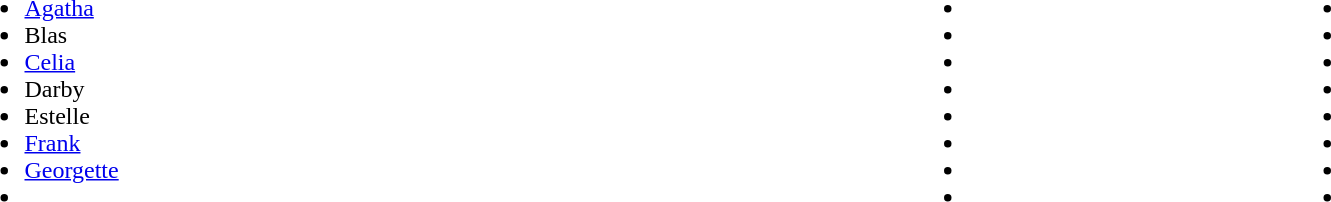<table width="90%">
<tr>
<td><br><ul><li><a href='#'>Agatha</a></li><li>Blas</li><li><a href='#'>Celia</a></li><li>Darby</li><li>Estelle</li><li><a href='#'>Frank</a></li><li><a href='#'>Georgette</a></li><li></li></ul></td>
<td><br><ul><li></li><li></li><li></li><li></li><li></li><li></li><li></li><li></li></ul></td>
<td><br><ul><li></li><li></li><li></li><li></li><li></li><li></li><li></li><li></li></ul></td>
</tr>
</table>
